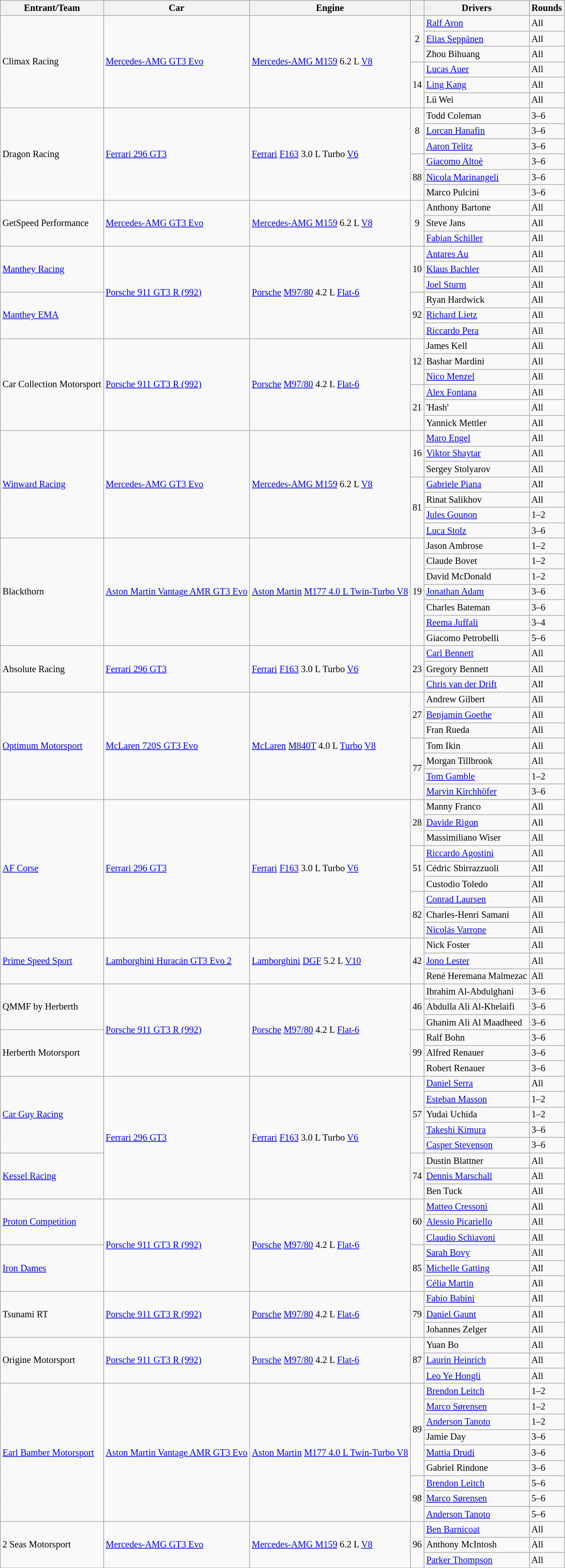<table class="wikitable" style="font-size: 85%">
<tr>
<th>Entrant/Team</th>
<th>Car</th>
<th>Engine</th>
<th></th>
<th>Drivers</th>
<th>Rounds</th>
</tr>
<tr>
<td rowspan="6"> Climax Racing</td>
<td rowspan="6"><a href='#'>Mercedes-AMG GT3 Evo</a></td>
<td rowspan="6"><a href='#'>Mercedes-AMG M159</a> 6.2 L <a href='#'>V8</a></td>
<td rowspan="3" align="center">2</td>
<td> <a href='#'>Ralf Aron</a></td>
<td>All</td>
</tr>
<tr>
<td> <a href='#'>Elias Seppänen</a></td>
<td>All</td>
</tr>
<tr>
<td> Zhou Bihuang</td>
<td>All</td>
</tr>
<tr>
<td rowspan="3" align="center">14</td>
<td> <a href='#'>Lucas Auer</a></td>
<td>All</td>
</tr>
<tr>
<td> <a href='#'>Ling Kang</a></td>
<td>All</td>
</tr>
<tr>
<td> Lü Wei</td>
<td>All</td>
</tr>
<tr>
<td rowspan="6"> Dragon Racing</td>
<td rowspan="6"><a href='#'>Ferrari 296 GT3</a></td>
<td rowspan="6"><a href='#'>Ferrari</a> <a href='#'>F163</a> 3.0 L Turbo <a href='#'>V6</a></td>
<td rowspan="3" align="center">8</td>
<td> Todd Coleman</td>
<td>3–6</td>
</tr>
<tr>
<td> <a href='#'>Lorcan Hanafin</a></td>
<td>3–6</td>
</tr>
<tr>
<td> <a href='#'>Aaron Telitz</a></td>
<td>3–6</td>
</tr>
<tr>
<td rowspan="3" align="center">88</td>
<td> <a href='#'>Giacomo Altoè</a></td>
<td>3–6</td>
</tr>
<tr>
<td> <a href='#'>Nicola Marinangeli</a></td>
<td>3–6</td>
</tr>
<tr>
<td> Marco Pulcini</td>
<td>3–6</td>
</tr>
<tr>
<td rowspan="3"> GetSpeed Performance</td>
<td rowspan="3"><a href='#'>Mercedes-AMG GT3 Evo</a></td>
<td rowspan="3"><a href='#'>Mercedes-AMG M159</a> 6.2 L <a href='#'>V8</a></td>
<td align=center rowspan="3">9</td>
<td> Anthony Bartone</td>
<td>All</td>
</tr>
<tr>
<td> Steve Jans</td>
<td>All</td>
</tr>
<tr>
<td> <a href='#'>Fabian Schiller</a></td>
<td>All</td>
</tr>
<tr>
<td rowspan="3"> <a href='#'>Manthey Racing</a></td>
<td rowspan="6"><a href='#'>Porsche 911 GT3 R (992)</a></td>
<td rowspan="6"><a href='#'>Porsche</a> <a href='#'>M97/80</a> 4.2 L <a href='#'>Flat-6</a></td>
<td rowspan="3" align="center">10</td>
<td> <a href='#'>Antares Au</a></td>
<td>All</td>
</tr>
<tr>
<td> <a href='#'>Klaus Bachler</a></td>
<td>All</td>
</tr>
<tr>
<td> <a href='#'>Joel Sturm</a></td>
<td>All</td>
</tr>
<tr>
<td rowspan="3"> <a href='#'>Manthey EMA</a></td>
<td rowspan="3" align="center">92</td>
<td> Ryan Hardwick</td>
<td>All</td>
</tr>
<tr>
<td> <a href='#'>Richard Lietz</a></td>
<td>All</td>
</tr>
<tr>
<td> <a href='#'>Riccardo Pera</a></td>
<td>All</td>
</tr>
<tr>
<td rowspan="6"> Car Collection Motorsport</td>
<td rowspan="6"><a href='#'>Porsche 911 GT3 R (992)</a></td>
<td rowspan="6"><a href='#'>Porsche</a> <a href='#'>M97/80</a> 4.2 L <a href='#'>Flat-6</a></td>
<td align=center rowspan="3">12</td>
<td> James Kell</td>
<td>All</td>
</tr>
<tr>
<td> Bashar Mardini</td>
<td>All</td>
</tr>
<tr>
<td> <a href='#'>Nico Menzel</a></td>
<td>All</td>
</tr>
<tr>
<td align=center rowspan="3">21</td>
<td> <a href='#'>Alex Fontana</a></td>
<td>All</td>
</tr>
<tr>
<td> 'Hash'</td>
<td>All</td>
</tr>
<tr>
<td> Yannick Mettler</td>
<td>All</td>
</tr>
<tr>
<td rowspan="7"> <a href='#'>Winward Racing</a></td>
<td rowspan="7"><a href='#'>Mercedes-AMG GT3 Evo</a></td>
<td rowspan="7"><a href='#'>Mercedes-AMG M159</a> 6.2 L <a href='#'>V8</a></td>
<td rowspan="3" align="center">16</td>
<td> <a href='#'>Maro Engel</a></td>
<td>All</td>
</tr>
<tr>
<td> <a href='#'>Viktor Shaytar</a></td>
<td>All</td>
</tr>
<tr>
<td> Sergey Stolyarov</td>
<td>All</td>
</tr>
<tr>
<td rowspan="4" align="center">81</td>
<td> <a href='#'>Gabriele Piana</a></td>
<td>All</td>
</tr>
<tr>
<td> Rinat Salikhov</td>
<td>All</td>
</tr>
<tr>
<td> <a href='#'>Jules Gounon</a></td>
<td>1–2</td>
</tr>
<tr>
<td> <a href='#'>Luca Stolz</a></td>
<td>3–6</td>
</tr>
<tr>
<td rowspan="7"> Blackthorn</td>
<td rowspan="7"><a href='#'>Aston Martin Vantage AMR GT3 Evo</a></td>
<td rowspan="7"><a href='#'>Aston Martin</a> <a href='#'>M177 4.0 L Twin-Turbo V8</a></td>
<td rowspan="7" align="center">19</td>
<td> Jason Ambrose</td>
<td>1–2</td>
</tr>
<tr>
<td> Claude Bovet</td>
<td>1–2</td>
</tr>
<tr>
<td> David McDonald</td>
<td>1–2</td>
</tr>
<tr>
<td> <a href='#'>Jonathan Adam</a></td>
<td>3–6</td>
</tr>
<tr>
<td> Charles Bateman</td>
<td>3–6</td>
</tr>
<tr>
<td> <a href='#'>Reema Juffali</a></td>
<td>3–4</td>
</tr>
<tr>
<td> Giacomo Petrobelli</td>
<td>5–6</td>
</tr>
<tr>
<td rowspan="3"> Absolute Racing</td>
<td rowspan="3"><a href='#'>Ferrari 296 GT3</a></td>
<td rowspan="3"><a href='#'>Ferrari</a> <a href='#'>F163</a> 3.0 L Turbo <a href='#'>V6</a></td>
<td rowspan="3" align="center">23</td>
<td> <a href='#'>Carl Bennett</a></td>
<td>All</td>
</tr>
<tr>
<td> Gregory Bennett</td>
<td>All</td>
</tr>
<tr>
<td> <a href='#'>Chris van der Drift</a></td>
<td>All</td>
</tr>
<tr>
<td rowspan="7"> <a href='#'>Optimum Motorsport</a></td>
<td rowspan="7"><a href='#'>McLaren 720S GT3 Evo</a></td>
<td rowspan="7"><a href='#'>McLaren</a> <a href='#'>M840T</a> 4.0 L <a href='#'>Turbo</a> <a href='#'>V8</a></td>
<td rowspan="3" align="center">27</td>
<td> Andrew Gilbert</td>
<td>All</td>
</tr>
<tr>
<td> <a href='#'>Benjamin Goethe</a></td>
<td>All</td>
</tr>
<tr>
<td> Fran Rueda</td>
<td>All</td>
</tr>
<tr>
<td rowspan="4" align="center">77</td>
<td> Tom Ikin</td>
<td>All</td>
</tr>
<tr>
<td> Morgan Tillbrook</td>
<td>All</td>
</tr>
<tr>
<td> <a href='#'>Tom Gamble</a></td>
<td>1–2</td>
</tr>
<tr>
<td> <a href='#'>Marvin Kirchhöfer</a></td>
<td>3–6</td>
</tr>
<tr>
<td rowspan="9"> <a href='#'>AF Corse</a></td>
<td rowspan="9"><a href='#'>Ferrari 296 GT3</a></td>
<td rowspan="9"><a href='#'>Ferrari</a> <a href='#'>F163</a> 3.0 L Turbo <a href='#'>V6</a></td>
<td rowspan="3" align="center">28</td>
<td> Manny Franco</td>
<td>All</td>
</tr>
<tr>
<td> <a href='#'>Davide Rigon</a></td>
<td>All</td>
</tr>
<tr>
<td> Massimiliano Wiser</td>
<td>All</td>
</tr>
<tr>
<td rowspan="3" align="center">51</td>
<td> <a href='#'>Riccardo Agostini</a></td>
<td>All</td>
</tr>
<tr>
<td> Cédric Sbirrazzuoli</td>
<td>All</td>
</tr>
<tr>
<td> Custodio Toledo</td>
<td>All</td>
</tr>
<tr>
<td rowspan="3" align="center">82</td>
<td> <a href='#'>Conrad Laursen</a></td>
<td>All</td>
</tr>
<tr>
<td> Charles-Henri Samani</td>
<td>All</td>
</tr>
<tr>
<td> <a href='#'>Nicolás Varrone</a></td>
<td>All</td>
</tr>
<tr>
<td rowspan="3"> <a href='#'>Prime Speed Sport</a></td>
<td rowspan="3"><a href='#'>Lamborghini Huracán GT3 Evo 2</a></td>
<td rowspan="3"><a href='#'>Lamborghini</a> <a href='#'>DGF</a> 5.2 L <a href='#'>V10</a></td>
<td rowspan="3" align="center">42</td>
<td> Nick Foster</td>
<td>All</td>
</tr>
<tr>
<td> <a href='#'>Jono Lester</a></td>
<td>All</td>
</tr>
<tr>
<td> René Heremana Malmezac</td>
<td>All</td>
</tr>
<tr>
<td rowspan="3"> QMMF by Herberth</td>
<td rowspan="6"><a href='#'>Porsche 911 GT3 R (992)</a></td>
<td rowspan="6"><a href='#'>Porsche</a> <a href='#'>M97/80</a> 4.2 L <a href='#'>Flat-6</a></td>
<td rowspan="3" align="center">46</td>
<td> Ibrahim Al-Abdulghani</td>
<td>3–6</td>
</tr>
<tr>
<td> Abdulla Ali Al-Khelaifi</td>
<td>3–6</td>
</tr>
<tr>
<td> Ghanim Ali Al Maadheed</td>
<td>3–6</td>
</tr>
<tr>
<td rowspan="3"> Herberth Motorsport</td>
<td rowspan="3" align="center">99</td>
<td> Ralf Bohn</td>
<td>3–6</td>
</tr>
<tr>
<td> Alfred Renauer</td>
<td>3–6</td>
</tr>
<tr>
<td> Robert Renauer</td>
<td>3–6</td>
</tr>
<tr>
<td rowspan="5"> <a href='#'>Car Guy Racing</a></td>
<td rowspan="8"><a href='#'>Ferrari 296 GT3</a></td>
<td rowspan="8"><a href='#'>Ferrari</a> <a href='#'>F163</a> 3.0 L Turbo <a href='#'>V6</a></td>
<td rowspan="5" align="center">57</td>
<td> <a href='#'>Daniel Serra</a></td>
<td>All</td>
</tr>
<tr>
<td> <a href='#'>Esteban Masson</a></td>
<td>1–2</td>
</tr>
<tr>
<td> Yudai Uchida</td>
<td>1–2</td>
</tr>
<tr>
<td> <a href='#'>Takeshi Kimura</a></td>
<td>3–6</td>
</tr>
<tr>
<td> <a href='#'>Casper Stevenson</a></td>
<td>3–6</td>
</tr>
<tr>
<td rowspan="3"> <a href='#'>Kessel Racing</a></td>
<td rowspan="3" align="center">74</td>
<td> Dustin Blattner</td>
<td>All</td>
</tr>
<tr>
<td> <a href='#'>Dennis Marschall</a></td>
<td>All</td>
</tr>
<tr>
<td> Ben Tuck</td>
<td>All</td>
</tr>
<tr>
<td rowspan="3"> <a href='#'>Proton Competition</a></td>
<td rowspan="6"><a href='#'>Porsche 911 GT3 R (992)</a></td>
<td rowspan="6"><a href='#'>Porsche</a> <a href='#'>M97/80</a> 4.2 L <a href='#'>Flat-6</a></td>
<td align=center rowspan="3">60</td>
<td> <a href='#'>Matteo Cressoni</a></td>
<td>All</td>
</tr>
<tr>
<td> <a href='#'>Alessio Picariello</a></td>
<td>All</td>
</tr>
<tr>
<td> <a href='#'>Claudio Schiavoni</a></td>
<td>All</td>
</tr>
<tr>
<td rowspan="3"> <a href='#'>Iron Dames</a></td>
<td align=center rowspan="3">85</td>
<td> <a href='#'>Sarah Bovy</a></td>
<td>All</td>
</tr>
<tr>
<td> <a href='#'>Michelle Gatting</a></td>
<td>All</td>
</tr>
<tr>
<td> <a href='#'>Célia Martin</a></td>
<td>All</td>
</tr>
<tr>
<td rowspan="3"> Tsunami RT</td>
<td rowspan="3"><a href='#'>Porsche 911 GT3 R (992)</a></td>
<td rowspan="3"><a href='#'>Porsche</a> <a href='#'>M97/80</a> 4.2 L <a href='#'>Flat-6</a></td>
<td rowspan="3" align="center">79</td>
<td> <a href='#'>Fabio Babini</a></td>
<td>All</td>
</tr>
<tr>
<td> <a href='#'>Daniel Gaunt</a></td>
<td>All</td>
</tr>
<tr>
<td> Johannes Zelger</td>
<td>All</td>
</tr>
<tr>
<td rowspan="3"> Origine Motorsport</td>
<td rowspan="3"><a href='#'>Porsche 911 GT3 R (992)</a></td>
<td rowspan="3"><a href='#'>Porsche</a> <a href='#'>M97/80</a> 4.2 L <a href='#'>Flat-6</a></td>
<td rowspan="3" align="center">87</td>
<td> Yuan Bo</td>
<td>All</td>
</tr>
<tr>
<td> <a href='#'>Laurin Heinrich</a></td>
<td>All</td>
</tr>
<tr>
<td> <a href='#'>Leo Ye Hongli</a></td>
<td>All</td>
</tr>
<tr>
<td rowspan="9"> <a href='#'>Earl Bamber Motorsport</a></td>
<td rowspan="9"><a href='#'>Aston Martin Vantage AMR GT3 Evo</a></td>
<td rowspan="9"><a href='#'>Aston Martin</a> <a href='#'>M177 4.0 L Twin-Turbo V8</a></td>
<td rowspan="6" align="center">89</td>
<td> <a href='#'>Brendon Leitch</a></td>
<td>1–2</td>
</tr>
<tr>
<td> <a href='#'>Marco Sørensen</a></td>
<td>1–2</td>
</tr>
<tr>
<td> <a href='#'>Anderson Tanoto</a></td>
<td>1–2</td>
</tr>
<tr>
<td> Jamie Day</td>
<td>3–6</td>
</tr>
<tr>
<td> <a href='#'>Mattia Drudi</a></td>
<td>3–6</td>
</tr>
<tr>
<td> Gabriel Rindone</td>
<td>3–6</td>
</tr>
<tr>
<td rowspan="3" align="center">98</td>
<td> <a href='#'>Brendon Leitch</a></td>
<td>5–6</td>
</tr>
<tr>
<td> <a href='#'>Marco Sørensen</a></td>
<td>5–6</td>
</tr>
<tr>
<td> <a href='#'>Anderson Tanoto</a></td>
<td>5–6</td>
</tr>
<tr>
<td rowspan="3"> 2 Seas Motorsport</td>
<td rowspan="3"><a href='#'>Mercedes-AMG GT3 Evo</a></td>
<td rowspan="3"><a href='#'>Mercedes-AMG M159</a> 6.2 L <a href='#'>V8</a></td>
<td rowspan="3" align="center">96</td>
<td> <a href='#'>Ben Barnicoat</a></td>
<td>All</td>
</tr>
<tr>
<td> Anthony McIntosh</td>
<td>All</td>
</tr>
<tr>
<td> <a href='#'>Parker Thompson</a></td>
<td>All</td>
</tr>
<tr>
</tr>
</table>
